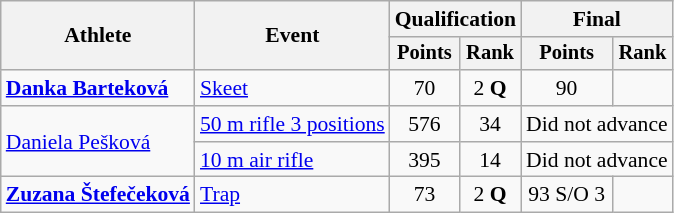<table class="wikitable" style="font-size:90%">
<tr>
<th rowspan="2">Athlete</th>
<th rowspan="2">Event</th>
<th colspan=2>Qualification</th>
<th colspan=2>Final</th>
</tr>
<tr style="font-size:95%">
<th>Points</th>
<th>Rank</th>
<th>Points</th>
<th>Rank</th>
</tr>
<tr align=center>
<td align=left><strong><a href='#'>Danka Barteková</a></strong></td>
<td align=left><a href='#'>Skeet</a></td>
<td>70</td>
<td>2 <strong>Q</strong></td>
<td>90</td>
<td></td>
</tr>
<tr align=center>
<td align=left rowspan=2><a href='#'>Daniela Pešková</a></td>
<td align=left><a href='#'>50 m rifle 3 positions</a></td>
<td>576</td>
<td>34</td>
<td colspan=2>Did not advance</td>
</tr>
<tr align=center>
<td align=left><a href='#'>10 m air rifle</a></td>
<td>395</td>
<td>14</td>
<td colspan=2>Did not advance</td>
</tr>
<tr align=center>
<td align=left><strong><a href='#'>Zuzana Štefečeková</a></strong></td>
<td align=left><a href='#'>Trap</a></td>
<td>73</td>
<td>2 <strong>Q</strong></td>
<td>93 S/O 3</td>
<td></td>
</tr>
</table>
